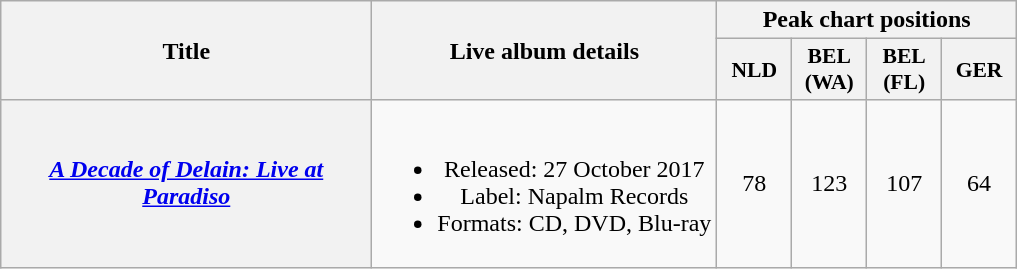<table class="wikitable plainrowheaders" style="text-align:center;">
<tr>
<th scope="col" rowspan="2" style="width:15em;">Title</th>
<th scope="col" rowspan="2">Live album details</th>
<th scope="col" colspan="4">Peak chart positions</th>
</tr>
<tr>
<th scope="col" style="width:3em;font-size:90%;">NLD<br></th>
<th scope="col" style="width:3em;font-size:90%;">BEL (WA)<br></th>
<th scope="col" style="width:3em;font-size:90%;">BEL (FL)<br></th>
<th scope="col" style="width:3em;font-size:90%;">GER<br></th>
</tr>
<tr>
<th scope="row"><em><a href='#'>A Decade of Delain: Live at Paradiso</a></em></th>
<td><br><ul><li>Released: 27 October 2017</li><li>Label: Napalm Records</li><li>Formats: CD, DVD, Blu-ray</li></ul></td>
<td>78</td>
<td>123</td>
<td>107</td>
<td>64</td>
</tr>
</table>
